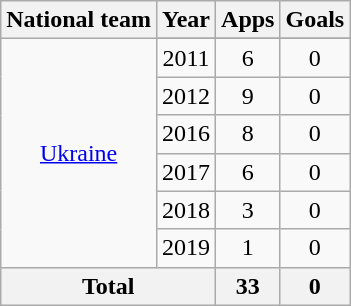<table class="wikitable" style="text-align: center;">
<tr>
<th>National team</th>
<th>Year</th>
<th>Apps</th>
<th>Goals</th>
</tr>
<tr>
<td rowspan="7"><a href='#'>Ukraine</a></td>
</tr>
<tr>
<td>2011</td>
<td>6</td>
<td>0</td>
</tr>
<tr>
<td>2012</td>
<td>9</td>
<td>0</td>
</tr>
<tr>
<td>2016</td>
<td>8</td>
<td>0</td>
</tr>
<tr>
<td>2017</td>
<td>6</td>
<td>0</td>
</tr>
<tr>
<td>2018</td>
<td>3</td>
<td>0</td>
</tr>
<tr>
<td>2019</td>
<td>1</td>
<td>0</td>
</tr>
<tr>
<th colspan="2">Total</th>
<th>33</th>
<th>0</th>
</tr>
</table>
